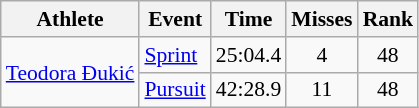<table class="wikitable" style="font-size:90%">
<tr>
<th>Athlete</th>
<th>Event</th>
<th>Time</th>
<th>Misses</th>
<th>Rank</th>
</tr>
<tr align=center>
<td align=left rowspan=2><a href='#'>Teodora Đukić</a></td>
<td align=left><a href='#'>Sprint</a></td>
<td>25:04.4</td>
<td>4</td>
<td>48</td>
</tr>
<tr align=center>
<td align=left><a href='#'>Pursuit</a></td>
<td>42:28.9</td>
<td>11</td>
<td>48</td>
</tr>
</table>
